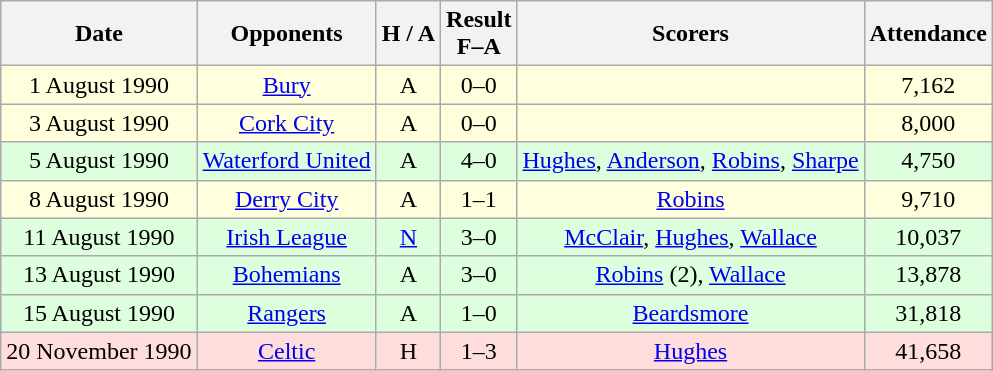<table class="wikitable" style="text-align:center">
<tr>
<th>Date</th>
<th>Opponents</th>
<th>H / A</th>
<th>Result<br>F–A</th>
<th>Scorers</th>
<th>Attendance</th>
</tr>
<tr bgcolor="#ffffdd">
<td>1 August 1990</td>
<td><a href='#'>Bury</a></td>
<td>A</td>
<td>0–0</td>
<td></td>
<td>7,162</td>
</tr>
<tr bgcolor="#ffffdd">
<td>3 August 1990</td>
<td><a href='#'>Cork City</a></td>
<td>A</td>
<td>0–0</td>
<td></td>
<td>8,000</td>
</tr>
<tr bgcolor="#ddffdd">
<td>5 August 1990</td>
<td><a href='#'>Waterford United</a></td>
<td>A</td>
<td>4–0</td>
<td><a href='#'>Hughes</a>, <a href='#'>Anderson</a>, <a href='#'>Robins</a>, <a href='#'>Sharpe</a></td>
<td>4,750</td>
</tr>
<tr bgcolor="#ffffdd">
<td>8 August 1990</td>
<td><a href='#'>Derry City</a></td>
<td>A</td>
<td>1–1</td>
<td><a href='#'>Robins</a></td>
<td>9,710</td>
</tr>
<tr bgcolor="#ddffdd">
<td>11 August 1990</td>
<td><a href='#'>Irish League</a></td>
<td><a href='#'>N</a></td>
<td>3–0</td>
<td><a href='#'>McClair</a>, <a href='#'>Hughes</a>, <a href='#'>Wallace</a></td>
<td>10,037</td>
</tr>
<tr bgcolor="#ddffdd">
<td>13 August 1990</td>
<td><a href='#'>Bohemians</a></td>
<td>A</td>
<td>3–0</td>
<td><a href='#'>Robins</a> (2), <a href='#'>Wallace</a></td>
<td>13,878</td>
</tr>
<tr bgcolor="#ddffdd">
<td>15 August 1990</td>
<td><a href='#'>Rangers</a></td>
<td>A</td>
<td>1–0</td>
<td><a href='#'>Beardsmore</a></td>
<td>31,818</td>
</tr>
<tr bgcolor="#ffdddd">
<td>20 November 1990</td>
<td><a href='#'>Celtic</a></td>
<td>H</td>
<td>1–3</td>
<td><a href='#'>Hughes</a></td>
<td>41,658</td>
</tr>
</table>
